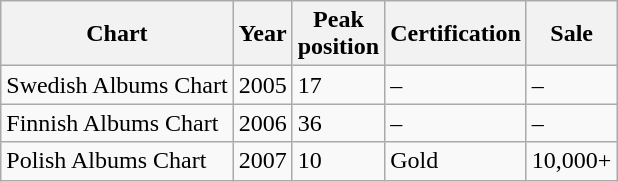<table class="wikitable sortable">
<tr>
<th>Chart</th>
<th>Year</th>
<th>Peak<br>position</th>
<th>Certification</th>
<th>Sale</th>
</tr>
<tr>
<td>Swedish Albums Chart</td>
<td>2005</td>
<td>17</td>
<td>–</td>
<td>–</td>
</tr>
<tr>
<td>Finnish Albums Chart</td>
<td>2006</td>
<td>36</td>
<td>–</td>
<td>–</td>
</tr>
<tr>
<td>Polish Albums Chart</td>
<td>2007</td>
<td>10</td>
<td>Gold</td>
<td>10,000+</td>
</tr>
</table>
